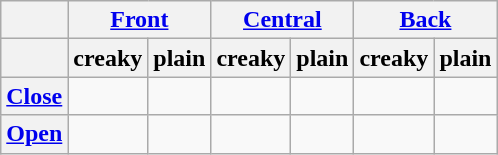<table class="wikitable">
<tr>
<th> </th>
<th colspan="2"><a href='#'>Front</a></th>
<th colspan="2"><a href='#'>Central</a></th>
<th colspan="2"><a href='#'>Back</a></th>
</tr>
<tr align=center class=small>
<th> </th>
<th>creaky</th>
<th>plain</th>
<th>creaky</th>
<th>plain</th>
<th>creaky</th>
<th>plain</th>
</tr>
<tr align=center>
<th><a href='#'>Close</a></th>
<td> </td>
<td> </td>
<td></td>
<td></td>
<td> </td>
<td> </td>
</tr>
<tr align=center>
<th><a href='#'>Open</a></th>
<td></td>
<td></td>
<td> </td>
<td> </td>
<td></td>
<td></td>
</tr>
</table>
